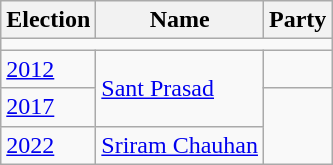<table class="wikitable">
<tr>
<th>Election</th>
<th>Name</th>
<th colspan="2">Party</th>
</tr>
<tr>
<td colspan="4"></td>
</tr>
<tr>
<td><a href='#'>2012</a></td>
<td rowspan="2"><a href='#'>Sant Prasad</a></td>
<td></td>
</tr>
<tr>
<td><a href='#'>2017</a></td>
</tr>
<tr>
<td><a href='#'>2022</a></td>
<td><a href='#'>Sriram Chauhan</a></td>
</tr>
</table>
